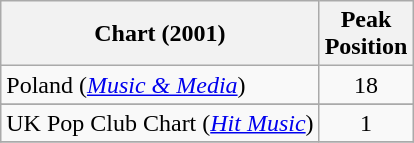<table class="wikitable">
<tr>
<th align="left">Chart (2001)</th>
<th align="left">Peak<br>Position</th>
</tr>
<tr>
<td align="left">Poland (<em><a href='#'>Music & Media</a></em>)</td>
<td align="center">18</td>
</tr>
<tr>
</tr>
<tr>
</tr>
<tr>
<td align="left">UK Pop Club Chart (<em><a href='#'>Hit Music</a></em>)</td>
<td align="center">1</td>
</tr>
<tr>
</tr>
</table>
